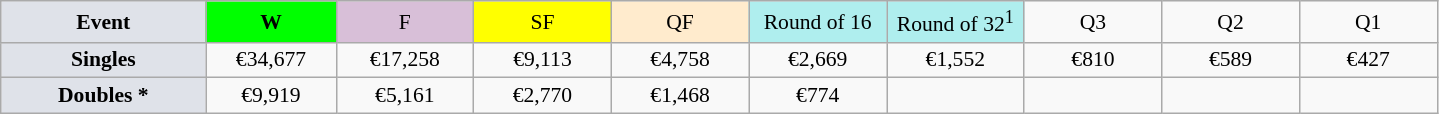<table class=wikitable style=font-size:90%;text-align:center>
<tr>
<td style="width:130px; background:#dfe2e9;"><strong>Event</strong></td>
<td style="width:80px; background:lime;"><strong>W</strong></td>
<td style="width:85px; background:thistle;">F</td>
<td style="width:85px; background:#ff0;">SF</td>
<td style="width:85px; background:#ffebcd;">QF</td>
<td style="width:85px; background:#afeeee;">Round of 16</td>
<td style="width:85px; background:#afeeee;">Round of 32<sup>1</sup></td>
<td width=85>Q3</td>
<td width=85>Q2</td>
<td width=85>Q1</td>
</tr>
<tr>
<td style="background:#dfe2e9;"><strong>Singles</strong></td>
<td>€34,677</td>
<td>€17,258</td>
<td>€9,113</td>
<td>€4,758</td>
<td>€2,669</td>
<td>€1,552</td>
<td>€810</td>
<td>€589</td>
<td>€427</td>
</tr>
<tr>
<td style="background:#dfe2e9;"><strong>Doubles *</strong></td>
<td>€9,919</td>
<td>€5,161</td>
<td>€2,770</td>
<td>€1,468</td>
<td>€774</td>
<td></td>
<td></td>
<td></td>
<td></td>
</tr>
</table>
